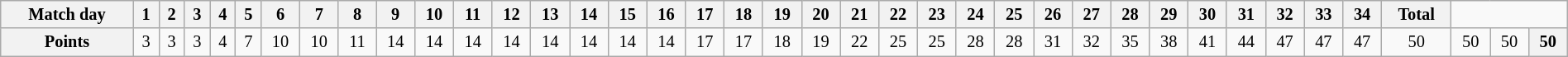<table class="wikitable" style="width:100%; font-size:85%;">
<tr valign=top>
<th align=center>Match day</th>
<th align=center>1</th>
<th align=center>2</th>
<th align=center>3</th>
<th align=center>4</th>
<th align=center>5</th>
<th align=center>6</th>
<th align=center>7</th>
<th align=center>8</th>
<th align=center>9</th>
<th align=center>10</th>
<th align=center>11</th>
<th align=center>12</th>
<th align=center>13</th>
<th align=center>14</th>
<th align=center>15</th>
<th align=center>16</th>
<th align=center>17</th>
<th align=center>18</th>
<th align=center>19</th>
<th align=center>20</th>
<th align=center>21</th>
<th align=center>22</th>
<th align=center>23</th>
<th align=center>24</th>
<th align=center>25</th>
<th align=center>26</th>
<th align=center>27</th>
<th align=center>28</th>
<th align=center>29</th>
<th align=center>30</th>
<th align=center>31</th>
<th align=center>32</th>
<th align=center>33</th>
<th align=center>34</th>
<th align=center><strong>Total</strong></th>
</tr>
<tr>
<th align=center>Points</th>
<td align=center>3</td>
<td align=center>3</td>
<td align=center>3</td>
<td align=center>4</td>
<td align=center>7</td>
<td align=center>10</td>
<td align=center>10</td>
<td align=center>11</td>
<td align=center>14</td>
<td align=center>14</td>
<td align=center>14</td>
<td align=center>14</td>
<td align=center>14</td>
<td align=center>14</td>
<td align=center>14</td>
<td align=center>14</td>
<td align=center>17</td>
<td align=center>17</td>
<td align=center>18</td>
<td align=center>19</td>
<td align=center>22</td>
<td align=center>25</td>
<td align=center>25</td>
<td align=center>28</td>
<td align=center>28</td>
<td align=center>31</td>
<td align=center>32</td>
<td align=center>35</td>
<td align=center>38</td>
<td align=center>41</td>
<td align=center>44</td>
<td align=center>47</td>
<td align=center>47</td>
<td align=center>47</td>
<td align=center>50</td>
<td align=center>50</td>
<td align=center>50</td>
<th align=center><strong>50</strong></th>
</tr>
</table>
